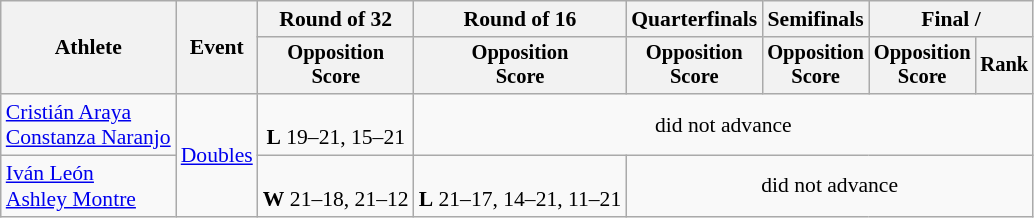<table class=wikitable style="font-size:90%">
<tr>
<th rowspan="2">Athlete</th>
<th rowspan="2">Event</th>
<th>Round of 32</th>
<th>Round of 16</th>
<th>Quarterfinals</th>
<th>Semifinals</th>
<th colspan=2>Final / </th>
</tr>
<tr style="font-size:95%">
<th>Opposition<br>Score</th>
<th>Opposition<br>Score</th>
<th>Opposition<br>Score</th>
<th>Opposition<br>Score</th>
<th>Opposition<br>Score</th>
<th>Rank</th>
</tr>
<tr align=center>
<td align=left><a href='#'>Cristián Araya</a><br><a href='#'>Constanza Naranjo</a></td>
<td rowspan=2><a href='#'>Doubles</a></td>
<td><br><strong>L</strong> 19–21, 15–21</td>
<td colspan=5>did not advance</td>
</tr>
<tr align=center>
<td align=left><a href='#'>Iván León</a><br><a href='#'>Ashley Montre</a></td>
<td><br><strong>W</strong> 21–18, 21–12</td>
<td><br><strong>L</strong> 21–17, 14–21, 11–21</td>
<td colspan=4>did not advance</td>
</tr>
</table>
